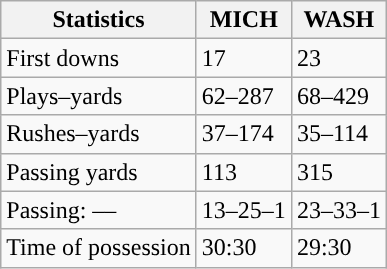<table class="wikitable" style="float:left">
<tr>
<th>Statistics</th>
<th>MICH</th>
<th>WASH</th>
</tr>
<tr>
<td>First downs</td>
<td>17</td>
<td>23</td>
</tr>
<tr>
<td>Plays–yards</td>
<td>62–287</td>
<td>68–429</td>
</tr>
<tr>
<td>Rushes–yards</td>
<td>37–174</td>
<td>35–114</td>
</tr>
<tr>
<td>Passing yards</td>
<td>113</td>
<td>315</td>
</tr>
<tr>
<td>Passing: ––</td>
<td>13–25–1</td>
<td>23–33–1</td>
</tr>
<tr>
<td>Time of possession</td>
<td>30:30</td>
<td>29:30</td>
</tr>
</table>
